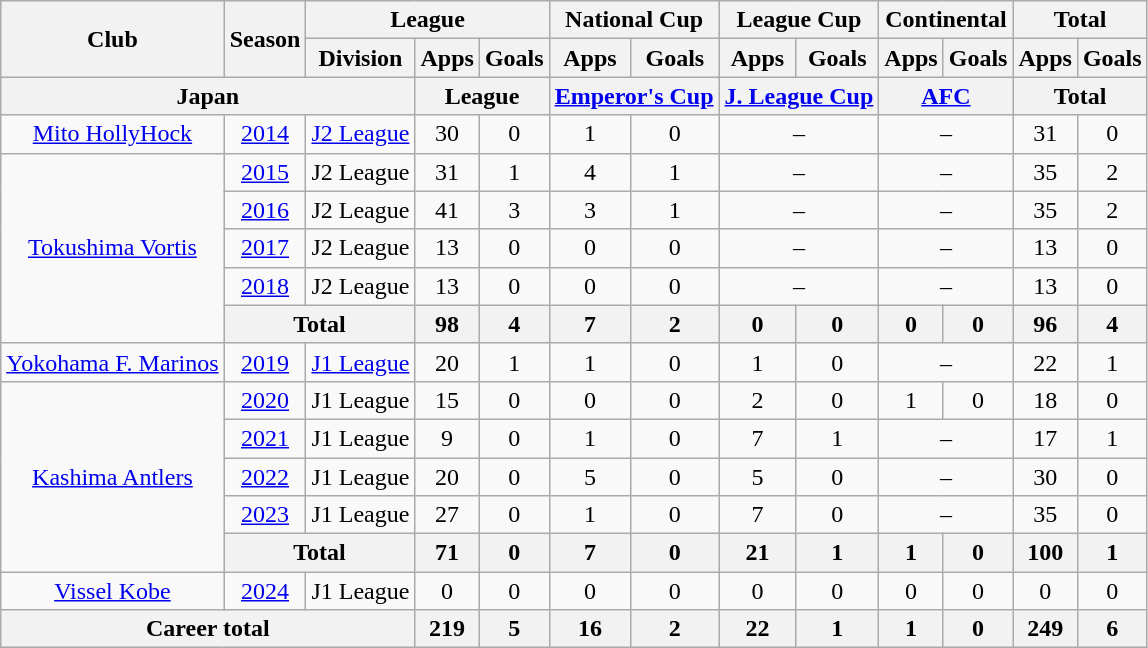<table class="wikitable" style="text-align:center">
<tr>
<th rowspan=2>Club</th>
<th rowspan=2>Season</th>
<th colspan=3>League</th>
<th colspan=2>National Cup</th>
<th colspan=2>League Cup</th>
<th colspan=2>Continental</th>
<th colspan=2>Total</th>
</tr>
<tr>
<th>Division</th>
<th>Apps</th>
<th>Goals</th>
<th>Apps</th>
<th>Goals</th>
<th>Apps</th>
<th>Goals</th>
<th>Apps</th>
<th>Goals</th>
<th>Apps</th>
<th>Goals</th>
</tr>
<tr>
<th colspan=3>Japan</th>
<th colspan=2>League</th>
<th colspan=2><a href='#'>Emperor's Cup</a></th>
<th colspan=2><a href='#'>J. League Cup</a></th>
<th colspan=2><a href='#'>AFC</a></th>
<th colspan=2>Total</th>
</tr>
<tr>
<td><a href='#'>Mito HollyHock</a></td>
<td><a href='#'>2014</a></td>
<td><a href='#'>J2 League</a></td>
<td>30</td>
<td>0</td>
<td>1</td>
<td>0</td>
<td colspan="2">–</td>
<td colspan="2">–</td>
<td>31</td>
<td>0</td>
</tr>
<tr>
<td rowspan="5"><a href='#'>Tokushima Vortis</a></td>
<td><a href='#'>2015</a></td>
<td>J2 League</td>
<td>31</td>
<td>1</td>
<td>4</td>
<td>1</td>
<td colspan="2">–</td>
<td colspan="2">–</td>
<td>35</td>
<td>2</td>
</tr>
<tr>
<td><a href='#'>2016</a></td>
<td>J2 League</td>
<td>41</td>
<td>3</td>
<td>3</td>
<td>1</td>
<td colspan="2">–</td>
<td colspan="2">–</td>
<td>35</td>
<td>2</td>
</tr>
<tr>
<td><a href='#'>2017</a></td>
<td>J2 League</td>
<td>13</td>
<td>0</td>
<td>0</td>
<td>0</td>
<td colspan="2">–</td>
<td colspan="2">–</td>
<td>13</td>
<td>0</td>
</tr>
<tr>
<td><a href='#'>2018</a></td>
<td>J2 League</td>
<td>13</td>
<td>0</td>
<td>0</td>
<td>0</td>
<td colspan="2">–</td>
<td colspan="2">–</td>
<td>13</td>
<td>0</td>
</tr>
<tr>
<th colspan="2">Total</th>
<th>98</th>
<th>4</th>
<th>7</th>
<th>2</th>
<th>0</th>
<th>0</th>
<th>0</th>
<th>0</th>
<th>96</th>
<th>4</th>
</tr>
<tr>
<td><a href='#'>Yokohama F. Marinos</a></td>
<td><a href='#'>2019</a></td>
<td><a href='#'>J1 League</a></td>
<td>20</td>
<td>1</td>
<td>1</td>
<td>0</td>
<td>1</td>
<td>0</td>
<td colspan="2">–</td>
<td>22</td>
<td>1</td>
</tr>
<tr>
<td rowspan="5"><a href='#'>Kashima Antlers</a></td>
<td><a href='#'>2020</a></td>
<td>J1 League</td>
<td>15</td>
<td>0</td>
<td>0</td>
<td>0</td>
<td>2</td>
<td>0</td>
<td>1</td>
<td>0</td>
<td>18</td>
<td>0</td>
</tr>
<tr>
<td><a href='#'>2021</a></td>
<td>J1 League</td>
<td>9</td>
<td>0</td>
<td>1</td>
<td>0</td>
<td>7</td>
<td>1</td>
<td colspan="2">–</td>
<td>17</td>
<td>1</td>
</tr>
<tr>
<td><a href='#'>2022</a></td>
<td>J1 League</td>
<td>20</td>
<td>0</td>
<td>5</td>
<td>0</td>
<td>5</td>
<td>0</td>
<td colspan="2">–</td>
<td>30</td>
<td>0</td>
</tr>
<tr>
<td><a href='#'>2023</a></td>
<td>J1 League</td>
<td>27</td>
<td>0</td>
<td>1</td>
<td>0</td>
<td>7</td>
<td>0</td>
<td colspan="2">–</td>
<td>35</td>
<td>0</td>
</tr>
<tr>
<th colspan="2">Total</th>
<th>71</th>
<th>0</th>
<th>7</th>
<th>0</th>
<th>21</th>
<th>1</th>
<th>1</th>
<th>0</th>
<th>100</th>
<th>1</th>
</tr>
<tr>
<td><a href='#'>Vissel Kobe</a></td>
<td><a href='#'>2024</a></td>
<td>J1 League</td>
<td>0</td>
<td>0</td>
<td>0</td>
<td>0</td>
<td>0</td>
<td>0</td>
<td>0</td>
<td>0</td>
<td>0</td>
<td>0</td>
</tr>
<tr>
<th colspan=3>Career total</th>
<th>219</th>
<th>5</th>
<th>16</th>
<th>2</th>
<th>22</th>
<th>1</th>
<th>1</th>
<th>0</th>
<th>249</th>
<th>6</th>
</tr>
</table>
